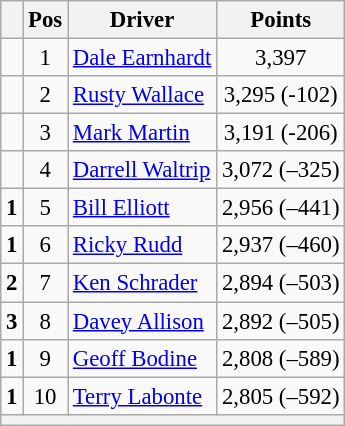<table class="wikitable" style="font-size: 95%;">
<tr>
<th></th>
<th>Pos</th>
<th>Driver</th>
<th>Points</th>
</tr>
<tr>
<td align="left"></td>
<td style="text-align:center;">1</td>
<td><a href='#'>Dale Earnhardt</a></td>
<td style="text-align:center;">3,397</td>
</tr>
<tr>
<td align="left"></td>
<td style="text-align:center;">2</td>
<td><a href='#'>Rusty Wallace</a></td>
<td style="text-align:center;">3,295 (-102)</td>
</tr>
<tr>
<td align="left"></td>
<td style="text-align:center;">3</td>
<td><a href='#'>Mark Martin</a></td>
<td style="text-align:center;">3,191 (-206)</td>
</tr>
<tr>
<td align="left"></td>
<td style="text-align:center;">4</td>
<td><a href='#'>Darrell Waltrip</a></td>
<td style="text-align:center;">3,072 (–325)</td>
</tr>
<tr>
<td align="left">  <strong>1</strong></td>
<td style="text-align:center;">5</td>
<td><a href='#'>Bill Elliott</a></td>
<td style="text-align:center;">2,956 (–441)</td>
</tr>
<tr>
<td align="left">  <strong>1</strong></td>
<td style="text-align:center;">6</td>
<td><a href='#'>Ricky Rudd</a></td>
<td style="text-align:center;">2,937 (–460)</td>
</tr>
<tr>
<td align="left">  <strong>2</strong></td>
<td style="text-align:center;">7</td>
<td><a href='#'>Ken Schrader</a></td>
<td style="text-align:center;">2,894 (–503)</td>
</tr>
<tr>
<td align="left">  <strong>3</strong></td>
<td style="text-align:center;">8</td>
<td><a href='#'>Davey Allison</a></td>
<td style="text-align:center;">2,892 (–505)</td>
</tr>
<tr>
<td align="left">  <strong>1</strong></td>
<td style="text-align:center;">9</td>
<td><a href='#'>Geoff Bodine</a></td>
<td style="text-align:center;">2,808 (–589)</td>
</tr>
<tr>
<td align="left">  <strong>1</strong></td>
<td style="text-align:center;">10</td>
<td><a href='#'>Terry Labonte</a></td>
<td style="text-align:center;">2,805 (–592)</td>
</tr>
<tr class="sortbottom">
<th colspan="9"></th>
</tr>
</table>
